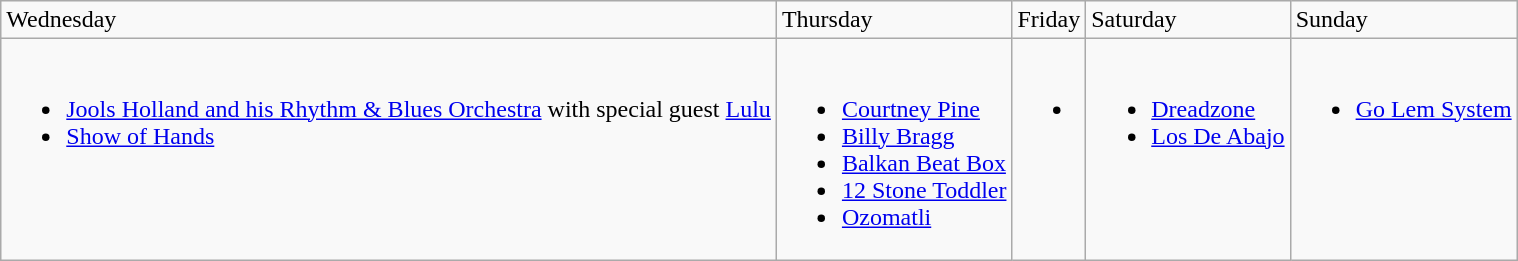<table class="wikitable">
<tr>
<td>Wednesday</td>
<td>Thursday</td>
<td>Friday</td>
<td>Saturday</td>
<td>Sunday</td>
</tr>
<tr valign="top">
<td><br><ul><li><a href='#'>Jools Holland and his Rhythm & Blues Orchestra</a> with special guest <a href='#'>Lulu</a></li><li><a href='#'>Show of Hands</a></li></ul></td>
<td><br><ul><li><a href='#'>Courtney Pine</a></li><li><a href='#'>Billy Bragg</a></li><li><a href='#'>Balkan Beat Box</a></li><li><a href='#'>12 Stone Toddler</a></li><li><a href='#'>Ozomatli</a></li></ul></td>
<td><br><ul><li></li></ul></td>
<td><br><ul><li><a href='#'>Dreadzone</a></li><li><a href='#'>Los De Abajo</a></li></ul></td>
<td><br><ul><li><a href='#'>Go Lem System</a></li></ul></td>
</tr>
</table>
